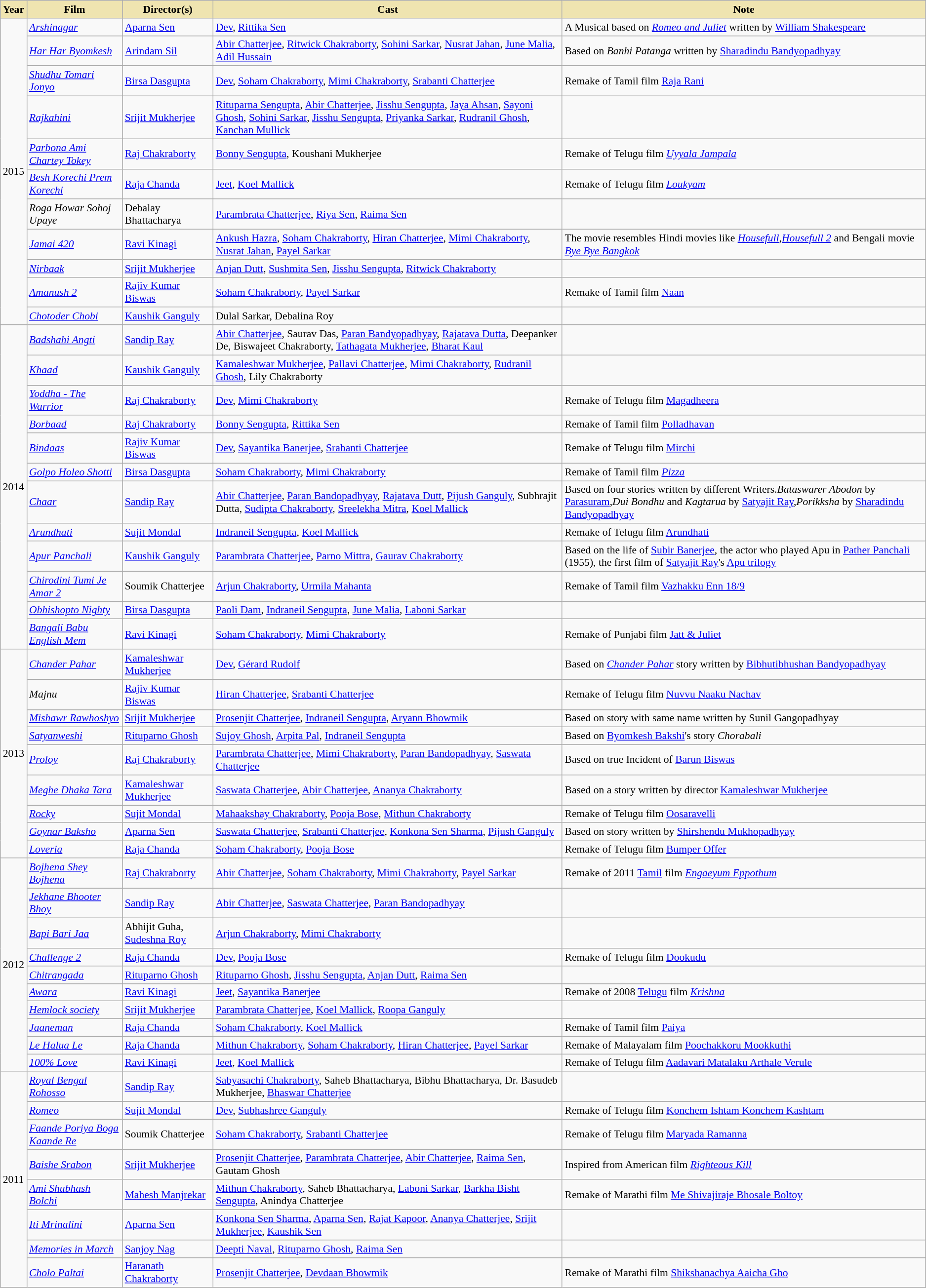<table class="wikitable" style="font-size:90%">
<tr>
<th scope="col" style="background-color:#EFE4B0;">Year</th>
<th scope="col" style="background-color:#EFE4B0;">Film</th>
<th scope="col" style="background-color:#EFE4B0;">Director(s)</th>
<th scope="col" style="background-color:#EFE4B0;" class="unsortable">Cast</th>
<th scope="col" style="background-color:#EFE4B0;">Note</th>
</tr>
<tr>
<td rowspan="11" align="center">2015</td>
<td><em><a href='#'>Arshinagar</a></em></td>
<td><a href='#'>Aparna Sen</a></td>
<td><a href='#'>Dev</a>, <a href='#'>Rittika Sen</a></td>
<td>A Musical based on <em><a href='#'>Romeo and Juliet</a></em> written by <a href='#'>William Shakespeare</a></td>
</tr>
<tr>
<td><em><a href='#'>Har Har Byomkesh</a></em></td>
<td><a href='#'>Arindam Sil</a></td>
<td><a href='#'>Abir Chatterjee</a>, <a href='#'>Ritwick Chakraborty</a>, <a href='#'>Sohini Sarkar</a>, <a href='#'>Nusrat Jahan</a>, <a href='#'>June Malia</a>, <a href='#'>Adil Hussain</a></td>
<td>Based on <em>Banhi Patanga</em> written by <a href='#'>Sharadindu Bandyopadhyay</a></td>
</tr>
<tr>
<td><em><a href='#'>Shudhu Tomari Jonyo</a></em></td>
<td><a href='#'>Birsa Dasgupta</a></td>
<td><a href='#'>Dev</a>, <a href='#'>Soham Chakraborty</a>, <a href='#'>Mimi Chakraborty</a>, <a href='#'>Srabanti Chatterjee</a></td>
<td>Remake of Tamil film <a href='#'>Raja Rani</a></td>
</tr>
<tr>
<td><em><a href='#'>Rajkahini</a></em></td>
<td><a href='#'>Srijit Mukherjee</a></td>
<td><a href='#'>Rituparna Sengupta</a>, <a href='#'>Abir Chatterjee</a>, <a href='#'>Jisshu Sengupta</a>, <a href='#'>Jaya Ahsan</a>, <a href='#'>Sayoni Ghosh</a>, <a href='#'>Sohini Sarkar</a>, <a href='#'>Jisshu Sengupta</a>, <a href='#'>Priyanka Sarkar</a>, <a href='#'>Rudranil Ghosh</a>, <a href='#'>Kanchan Mullick</a></td>
<td></td>
</tr>
<tr>
<td><em><a href='#'>Parbona Ami Chartey Tokey</a></em></td>
<td><a href='#'>Raj Chakraborty</a></td>
<td><a href='#'>Bonny Sengupta</a>, Koushani Mukherjee</td>
<td>Remake of Telugu film <em><a href='#'>Uyyala Jampala</a></em></td>
</tr>
<tr>
<td><em><a href='#'>Besh Korechi Prem Korechi</a></em></td>
<td><a href='#'>Raja Chanda</a></td>
<td><a href='#'>Jeet</a>, <a href='#'>Koel Mallick</a></td>
<td>Remake of Telugu film <em><a href='#'>Loukyam</a></em></td>
</tr>
<tr>
<td><em>Roga Howar Sohoj Upaye</em></td>
<td>Debalay Bhattacharya</td>
<td><a href='#'>Parambrata Chatterjee</a>, <a href='#'>Riya Sen</a>, <a href='#'>Raima Sen</a></td>
<td></td>
</tr>
<tr>
<td><em><a href='#'>Jamai 420</a></em></td>
<td><a href='#'>Ravi Kinagi</a></td>
<td><a href='#'>Ankush Hazra</a>, <a href='#'>Soham Chakraborty</a>, <a href='#'>Hiran Chatterjee</a>, <a href='#'>Mimi Chakraborty</a>, <a href='#'>Nusrat Jahan</a>, <a href='#'>Payel Sarkar</a></td>
<td>The movie resembles Hindi movies like <em><a href='#'>Housefull</a></em>,<em><a href='#'>Housefull 2</a></em> and Bengali movie <em><a href='#'>Bye Bye Bangkok</a></em></td>
</tr>
<tr>
<td><em><a href='#'>Nirbaak</a></em></td>
<td><a href='#'>Srijit Mukherjee</a></td>
<td><a href='#'>Anjan Dutt</a>, <a href='#'>Sushmita Sen</a>, <a href='#'>Jisshu Sengupta</a>, <a href='#'>Ritwick Chakraborty</a></td>
<td></td>
</tr>
<tr>
<td><em><a href='#'>Amanush 2</a></em></td>
<td><a href='#'>Rajiv Kumar Biswas</a></td>
<td><a href='#'>Soham Chakraborty</a>, <a href='#'>Payel Sarkar</a></td>
<td>Remake of Tamil film <a href='#'>Naan</a></td>
</tr>
<tr>
<td><em><a href='#'>Chotoder Chobi</a></em></td>
<td><a href='#'>Kaushik Ganguly</a></td>
<td>Dulal Sarkar, Debalina Roy</td>
<td></td>
</tr>
<tr>
<td rowspan="12" align="center">2014</td>
<td><em><a href='#'>Badshahi Angti</a></em></td>
<td><a href='#'>Sandip Ray</a></td>
<td><a href='#'>Abir Chatterjee</a>, Saurav Das, <a href='#'>Paran Bandyopadhyay</a>, <a href='#'>Rajatava Dutta</a>, Deepanker De, Biswajeet Chakraborty, <a href='#'>Tathagata Mukherjee</a>, <a href='#'>Bharat Kaul</a></td>
<td></td>
</tr>
<tr>
<td><em><a href='#'>Khaad</a></em></td>
<td><a href='#'>Kaushik Ganguly</a></td>
<td><a href='#'>Kamaleshwar Mukherjee</a>, <a href='#'>Pallavi Chatterjee</a>, <a href='#'>Mimi Chakraborty</a>, <a href='#'>Rudranil Ghosh</a>, Lily Chakraborty</td>
<td></td>
</tr>
<tr>
<td><em><a href='#'>Yoddha - The Warrior</a></em></td>
<td><a href='#'>Raj Chakraborty</a></td>
<td><a href='#'>Dev</a>, <a href='#'>Mimi Chakraborty</a></td>
<td>Remake of Telugu film <a href='#'>Magadheera</a></td>
</tr>
<tr>
<td><em><a href='#'>Borbaad</a></em></td>
<td><a href='#'>Raj Chakraborty</a></td>
<td><a href='#'>Bonny Sengupta</a>, <a href='#'>Rittika Sen</a></td>
<td>Remake of Tamil film <a href='#'>Polladhavan</a></td>
</tr>
<tr>
<td><em><a href='#'>Bindaas</a></em></td>
<td><a href='#'>Rajiv Kumar Biswas</a></td>
<td><a href='#'>Dev</a>, <a href='#'>Sayantika Banerjee</a>, <a href='#'>Srabanti Chatterjee</a></td>
<td>Remake of Telugu film <a href='#'>Mirchi</a></td>
</tr>
<tr>
<td><em><a href='#'>Golpo Holeo Shotti</a></em></td>
<td><a href='#'>Birsa Dasgupta</a></td>
<td><a href='#'>Soham Chakraborty</a>, <a href='#'>Mimi Chakraborty</a></td>
<td>Remake of Tamil film <em><a href='#'>Pizza</a></em></td>
</tr>
<tr>
<td><em><a href='#'>Chaar</a></em></td>
<td><a href='#'>Sandip Ray</a></td>
<td><a href='#'>Abir Chatterjee</a>, <a href='#'>Paran Bandopadhyay</a>, <a href='#'>Rajatava Dutt</a>, <a href='#'>Pijush Ganguly</a>, Subhrajit Dutta, <a href='#'>Sudipta Chakraborty</a>, <a href='#'>Sreelekha Mitra</a>, <a href='#'>Koel Mallick</a></td>
<td>Based on four stories written by different Writers.<em>Bataswarer Abodon</em> by <a href='#'>Parasuram</a>,<em>Dui Bondhu</em> and <em>Kagtarua</em> by <a href='#'>Satyajit Ray</a>,<em>Porikksha</em> by <a href='#'>Sharadindu Bandyopadhyay</a></td>
</tr>
<tr>
<td><em><a href='#'>Arundhati</a></em></td>
<td><a href='#'>Sujit Mondal</a></td>
<td><a href='#'>Indraneil Sengupta</a>, <a href='#'>Koel Mallick</a></td>
<td>Remake of Telugu film <a href='#'>Arundhati</a></td>
</tr>
<tr>
<td><em><a href='#'>Apur Panchali</a></em></td>
<td><a href='#'>Kaushik Ganguly</a></td>
<td><a href='#'>Parambrata Chatterjee</a>, <a href='#'>Parno Mittra</a>, <a href='#'>Gaurav Chakraborty</a></td>
<td>Based on the life of <a href='#'>Subir Banerjee</a>, the actor who played Apu in <a href='#'>Pather Panchali</a> (1955), the first film of <a href='#'>Satyajit Ray</a>'s <a href='#'>Apu trilogy</a></td>
</tr>
<tr>
<td><em><a href='#'>Chirodini Tumi Je Amar 2</a></em></td>
<td>Soumik Chatterjee</td>
<td><a href='#'>Arjun Chakraborty</a>, <a href='#'>Urmila Mahanta</a></td>
<td>Remake of Tamil film <a href='#'>Vazhakku Enn 18/9</a></td>
</tr>
<tr>
<td><em><a href='#'>Obhishopto Nighty</a></em></td>
<td><a href='#'>Birsa Dasgupta</a></td>
<td><a href='#'>Paoli Dam</a>, <a href='#'>Indraneil Sengupta</a>, <a href='#'>June Malia</a>, <a href='#'>Laboni Sarkar</a></td>
<td></td>
</tr>
<tr>
<td><em><a href='#'>Bangali Babu English Mem</a></em></td>
<td><a href='#'>Ravi Kinagi</a></td>
<td><a href='#'>Soham Chakraborty</a>, <a href='#'>Mimi Chakraborty</a></td>
<td>Remake of Punjabi film <a href='#'>Jatt & Juliet</a></td>
</tr>
<tr>
<td rowspan="9">2013</td>
<td><em><a href='#'>Chander Pahar</a></em></td>
<td><a href='#'>Kamaleshwar Mukherjee</a></td>
<td><a href='#'>Dev</a>, <a href='#'>Gérard Rudolf</a></td>
<td>Based on <em><a href='#'>Chander Pahar</a></em> story written by <a href='#'>Bibhutibhushan Bandyopadhyay</a></td>
</tr>
<tr>
<td><em>Majnu</em></td>
<td><a href='#'>Rajiv Kumar Biswas</a></td>
<td><a href='#'>Hiran Chatterjee</a>, <a href='#'>Srabanti Chatterjee</a></td>
<td>Remake of Telugu film <a href='#'>Nuvvu Naaku Nachav</a></td>
</tr>
<tr>
<td><em><a href='#'>Mishawr Rawhoshyo</a></em></td>
<td><a href='#'>Srijit Mukherjee</a></td>
<td><a href='#'>Prosenjit Chatterjee</a>, <a href='#'>Indraneil Sengupta</a>, <a href='#'>Aryann Bhowmik</a></td>
<td>Based on story with same name written by Sunil Gangopadhyay</td>
</tr>
<tr>
<td><em><a href='#'>Satyanweshi</a></em></td>
<td><a href='#'>Rituparno Ghosh</a></td>
<td><a href='#'>Sujoy Ghosh</a>, <a href='#'>Arpita Pal</a>, <a href='#'>Indraneil Sengupta</a></td>
<td>Based on <a href='#'>Byomkesh Bakshi</a>'s story <em>Chorabali</em></td>
</tr>
<tr>
<td><em><a href='#'>Proloy</a></em></td>
<td><a href='#'>Raj Chakraborty</a></td>
<td><a href='#'>Parambrata Chatterjee</a>, <a href='#'>Mimi Chakraborty</a>, <a href='#'>Paran Bandopadhyay</a>, <a href='#'>Saswata Chatterjee</a></td>
<td>Based on true Incident of <a href='#'>Barun Biswas</a></td>
</tr>
<tr>
<td><em><a href='#'>Meghe Dhaka Tara</a></em></td>
<td><a href='#'>Kamaleshwar Mukherjee</a></td>
<td><a href='#'>Saswata Chatterjee</a>, <a href='#'>Abir Chatterjee</a>, <a href='#'>Ananya Chakraborty</a></td>
<td>Based on a story written by director <a href='#'>Kamaleshwar Mukherjee</a></td>
</tr>
<tr>
<td><em><a href='#'>Rocky</a></em></td>
<td><a href='#'>Sujit Mondal</a></td>
<td><a href='#'>Mahaakshay Chakraborty</a>, <a href='#'>Pooja Bose</a>, <a href='#'>Mithun Chakraborty</a></td>
<td>Remake of Telugu film <a href='#'>Oosaravelli</a></td>
</tr>
<tr>
<td><em><a href='#'>Goynar Baksho</a></em></td>
<td><a href='#'>Aparna Sen</a></td>
<td><a href='#'>Saswata Chatterjee</a>, <a href='#'>Srabanti Chatterjee</a>, <a href='#'>Konkona Sen Sharma</a>, <a href='#'>Pijush Ganguly</a></td>
<td>Based on story written by <a href='#'>Shirshendu Mukhopadhyay</a></td>
</tr>
<tr>
<td><em><a href='#'>Loveria</a></em></td>
<td><a href='#'>Raja Chanda</a></td>
<td><a href='#'>Soham Chakraborty</a>, <a href='#'>Pooja Bose</a></td>
<td>Remake of Telugu film <a href='#'>Bumper Offer</a></td>
</tr>
<tr>
<td rowspan="10">2012</td>
<td><em><a href='#'>Bojhena Shey Bojhena</a></em></td>
<td><a href='#'>Raj Chakraborty</a></td>
<td><a href='#'>Abir Chatterjee</a>, <a href='#'>Soham Chakraborty</a>, <a href='#'>Mimi Chakraborty</a>, <a href='#'>Payel Sarkar</a></td>
<td>Remake of 2011 <a href='#'>Tamil</a> film <em><a href='#'>Engaeyum Eppothum</a></em></td>
</tr>
<tr>
<td><em><a href='#'>Jekhane Bhooter Bhoy</a></em></td>
<td><a href='#'>Sandip Ray</a></td>
<td><a href='#'>Abir Chatterjee</a>, <a href='#'>Saswata Chatterjee</a>, <a href='#'>Paran Bandopadhyay</a></td>
<td></td>
</tr>
<tr>
<td><em><a href='#'>Bapi Bari Jaa</a></em></td>
<td>Abhijit Guha, <a href='#'>Sudeshna Roy</a></td>
<td><a href='#'>Arjun Chakraborty</a>, <a href='#'>Mimi Chakraborty</a></td>
<td></td>
</tr>
<tr>
<td><em><a href='#'>Challenge 2</a></em></td>
<td><a href='#'>Raja Chanda</a></td>
<td><a href='#'>Dev</a>, <a href='#'>Pooja Bose</a></td>
<td>Remake of Telugu film <a href='#'>Dookudu</a></td>
</tr>
<tr>
<td><em><a href='#'>Chitrangada</a></em></td>
<td><a href='#'>Rituparno Ghosh</a></td>
<td><a href='#'>Rituparno Ghosh</a>, <a href='#'>Jisshu Sengupta</a>, <a href='#'>Anjan Dutt</a>, <a href='#'>Raima Sen</a></td>
<td></td>
</tr>
<tr>
<td><em><a href='#'>Awara</a></em></td>
<td><a href='#'>Ravi Kinagi</a></td>
<td><a href='#'>Jeet</a>, <a href='#'>Sayantika Banerjee</a></td>
<td>Remake of 2008 <a href='#'>Telugu</a> film <em><a href='#'>Krishna</a></em></td>
</tr>
<tr>
<td><em><a href='#'>Hemlock society</a></em></td>
<td><a href='#'>Srijit Mukherjee</a></td>
<td><a href='#'>Parambrata Chatterjee</a>, <a href='#'>Koel Mallick</a>, <a href='#'>Roopa Ganguly</a></td>
<td></td>
</tr>
<tr>
<td><em><a href='#'>Jaaneman</a></em></td>
<td><a href='#'>Raja Chanda</a></td>
<td><a href='#'>Soham Chakraborty</a>, <a href='#'>Koel Mallick</a></td>
<td>Remake of Tamil film <a href='#'>Paiya</a></td>
</tr>
<tr>
<td><em><a href='#'>Le Halua Le</a></em></td>
<td><a href='#'>Raja Chanda</a></td>
<td><a href='#'>Mithun Chakraborty</a>, <a href='#'>Soham Chakraborty</a>, <a href='#'>Hiran Chatterjee</a>, <a href='#'>Payel Sarkar</a></td>
<td>Remake of Malayalam film <a href='#'>Poochakkoru Mookkuthi</a></td>
</tr>
<tr>
<td><em><a href='#'>100% Love</a></em></td>
<td><a href='#'>Ravi Kinagi</a></td>
<td><a href='#'>Jeet</a>, <a href='#'>Koel Mallick</a></td>
<td>Remake of Telugu film <a href='#'>Aadavari Matalaku Arthale Verule</a></td>
</tr>
<tr>
<td rowspan="8">2011</td>
<td><em><a href='#'>Royal Bengal Rohosso</a></em></td>
<td><a href='#'>Sandip Ray</a></td>
<td><a href='#'>Sabyasachi Chakraborty</a>, Saheb Bhattacharya, Bibhu Bhattacharya, Dr. Basudeb Mukherjee, <a href='#'>Bhaswar Chatterjee</a></td>
<td></td>
</tr>
<tr>
<td><em><a href='#'>Romeo</a></em></td>
<td><a href='#'>Sujit Mondal</a></td>
<td><a href='#'>Dev</a>, <a href='#'>Subhashree Ganguly</a></td>
<td>Remake of Telugu film <a href='#'>Konchem Ishtam Konchem Kashtam</a></td>
</tr>
<tr>
<td><em><a href='#'>Faande Poriya Boga Kaande Re</a></em></td>
<td>Soumik Chatterjee</td>
<td><a href='#'>Soham Chakraborty</a>, <a href='#'>Srabanti Chatterjee</a></td>
<td>Remake of Telugu film <a href='#'>Maryada Ramanna</a></td>
</tr>
<tr>
<td><em><a href='#'>Baishe Srabon</a></em></td>
<td><a href='#'>Srijit Mukherjee</a></td>
<td><a href='#'>Prosenjit Chatterjee</a>, <a href='#'>Parambrata Chatterjee</a>, <a href='#'>Abir Chatterjee</a>, <a href='#'>Raima Sen</a>, Gautam Ghosh</td>
<td>Inspired from American film <em><a href='#'>Righteous Kill</a></em></td>
</tr>
<tr>
<td><em><a href='#'>Ami Shubhash Bolchi</a></em></td>
<td><a href='#'>Mahesh Manjrekar</a></td>
<td><a href='#'>Mithun Chakraborty</a>, Saheb Bhattacharya, <a href='#'>Laboni Sarkar</a>, <a href='#'>Barkha Bisht Sengupta</a>, Anindya Chatterjee</td>
<td>Remake of Marathi film <a href='#'>Me Shivajiraje Bhosale Boltoy</a></td>
</tr>
<tr>
<td><em><a href='#'>Iti Mrinalini</a></em></td>
<td><a href='#'>Aparna Sen</a></td>
<td><a href='#'>Konkona Sen Sharma</a>, <a href='#'>Aparna Sen</a>, <a href='#'>Rajat Kapoor</a>, <a href='#'>Ananya Chatterjee</a>, <a href='#'>Srijit Mukherjee</a>, <a href='#'>Kaushik Sen</a></td>
<td></td>
</tr>
<tr>
<td><em><a href='#'>Memories in March</a></em></td>
<td><a href='#'>Sanjoy Nag</a></td>
<td><a href='#'>Deepti Naval</a>, <a href='#'>Rituparno Ghosh</a>, <a href='#'>Raima Sen</a></td>
<td></td>
</tr>
<tr>
<td><em><a href='#'>Cholo Paltai</a></em></td>
<td><a href='#'>Haranath Chakraborty</a></td>
<td><a href='#'>Prosenjit Chatterjee</a>, <a href='#'>Devdaan Bhowmik</a></td>
<td>Remake of Marathi film <a href='#'>Shikshanachya Aaicha Gho</a></td>
</tr>
</table>
